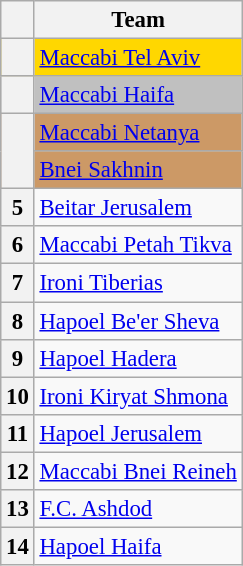<table class="wikitable" style="font-size: 95%; text-align: left;">
<tr>
<th></th>
<th>Team</th>
</tr>
<tr bgcolor=gold>
<th></th>
<td><a href='#'>Maccabi Tel Aviv</a></td>
</tr>
<tr bgcolor=silver>
<th></th>
<td><a href='#'>Maccabi Haifa</a></td>
</tr>
<tr bgcolor=CC9966>
<th rowspan=2></th>
<td><a href='#'>Maccabi Netanya</a></td>
</tr>
<tr bgcolor=CC9966>
<td><a href='#'>Bnei Sakhnin</a></td>
</tr>
<tr>
<th>5</th>
<td><a href='#'>Beitar Jerusalem</a></td>
</tr>
<tr>
<th>6</th>
<td><a href='#'>Maccabi Petah Tikva</a></td>
</tr>
<tr>
<th>7</th>
<td><a href='#'>Ironi Tiberias</a></td>
</tr>
<tr>
<th>8</th>
<td><a href='#'>Hapoel Be'er Sheva</a></td>
</tr>
<tr>
<th>9</th>
<td><a href='#'>Hapoel Hadera</a></td>
</tr>
<tr>
<th>10</th>
<td><a href='#'>Ironi Kiryat Shmona</a></td>
</tr>
<tr>
<th>11</th>
<td><a href='#'>Hapoel Jerusalem</a></td>
</tr>
<tr>
<th>12</th>
<td><a href='#'>Maccabi Bnei Reineh</a></td>
</tr>
<tr>
<th>13</th>
<td><a href='#'>F.C. Ashdod</a></td>
</tr>
<tr>
<th>14</th>
<td><a href='#'>Hapoel Haifa</a></td>
</tr>
</table>
